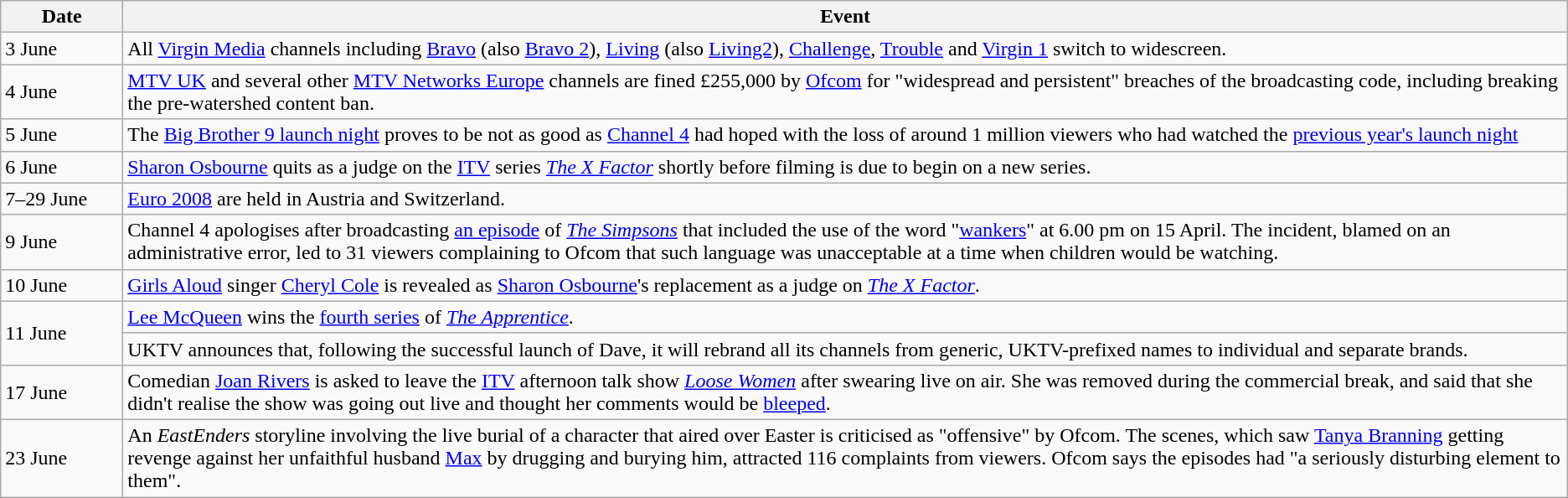<table class="wikitable">
<tr>
<th width=90>Date</th>
<th>Event</th>
</tr>
<tr>
<td>3 June</td>
<td>All <a href='#'>Virgin Media</a> channels including <a href='#'>Bravo</a> (also <a href='#'>Bravo 2</a>), <a href='#'>Living</a> (also <a href='#'>Living2</a>), <a href='#'>Challenge</a>, <a href='#'>Trouble</a> and <a href='#'>Virgin 1</a> switch to widescreen.</td>
</tr>
<tr>
<td>4 June</td>
<td><a href='#'>MTV UK</a> and several other <a href='#'>MTV Networks Europe</a> channels are fined £255,000 by <a href='#'>Ofcom</a> for "widespread and persistent" breaches of the broadcasting code, including breaking the pre-watershed content ban.</td>
</tr>
<tr>
<td>5 June</td>
<td>The <a href='#'>Big Brother 9 launch night</a> proves to be not as good as <a href='#'>Channel 4</a> had hoped with the loss of around 1 million viewers who had watched the <a href='#'>previous year's launch night</a></td>
</tr>
<tr>
<td>6 June</td>
<td><a href='#'>Sharon Osbourne</a> quits as a judge on the <a href='#'>ITV</a> series <em><a href='#'>The X Factor</a></em> shortly before filming is due to begin on a new series.</td>
</tr>
<tr>
<td>7–29 June</td>
<td><a href='#'>Euro 2008</a> are held in Austria and Switzerland.</td>
</tr>
<tr>
<td>9 June</td>
<td>Channel 4 apologises after broadcasting <a href='#'>an episode</a> of <em><a href='#'>The Simpsons</a></em> that included the use of the word "<a href='#'>wankers</a>" at 6.00 pm on 15 April. The incident, blamed on an administrative error, led to 31 viewers complaining to Ofcom that such language was unacceptable at a time when children would be watching.</td>
</tr>
<tr>
<td>10 June</td>
<td><a href='#'>Girls Aloud</a> singer <a href='#'>Cheryl Cole</a> is revealed as <a href='#'>Sharon Osbourne</a>'s replacement as a judge on <em><a href='#'>The X Factor</a></em>.</td>
</tr>
<tr>
<td rowspan=2>11 June</td>
<td><a href='#'>Lee McQueen</a> wins the <a href='#'>fourth series</a> of <em><a href='#'>The Apprentice</a></em>.</td>
</tr>
<tr>
<td>UKTV announces that, following the successful launch of Dave, it will rebrand all its channels from generic, UKTV-prefixed names to individual and separate brands.</td>
</tr>
<tr>
<td>17 June</td>
<td>Comedian <a href='#'>Joan Rivers</a> is asked to leave the <a href='#'>ITV</a> afternoon talk show <em><a href='#'>Loose Women</a></em> after swearing live on air. She was removed during the commercial break, and said that she didn't realise the show was going out live and thought her comments would be <a href='#'>bleeped</a>.</td>
</tr>
<tr>
<td>23 June</td>
<td>An <em>EastEnders</em> storyline involving the live burial of a character that aired over Easter is criticised as "offensive" by Ofcom. The scenes, which saw <a href='#'>Tanya Branning</a> getting revenge against her unfaithful husband <a href='#'>Max</a> by drugging and burying him, attracted 116 complaints from viewers. Ofcom says the episodes had "a seriously disturbing element to them".</td>
</tr>
</table>
